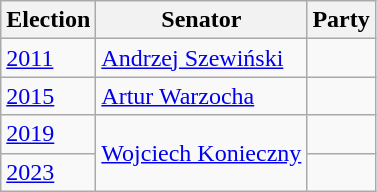<table class="wikitable">
<tr>
<th>Election</th>
<th>Senator</th>
<th colspan="2">Party</th>
</tr>
<tr>
<td><a href='#'>2011</a></td>
<td><a href='#'>Andrzej Szewiński</a></td>
<td></td>
</tr>
<tr>
<td><a href='#'>2015</a></td>
<td><a href='#'>Artur Warzocha</a></td>
<td></td>
</tr>
<tr>
<td><a href='#'>2019</a></td>
<td rowspan="2"><a href='#'>Wojciech Konieczny</a></td>
<td></td>
</tr>
<tr>
<td><a href='#'>2023</a></td>
</tr>
</table>
